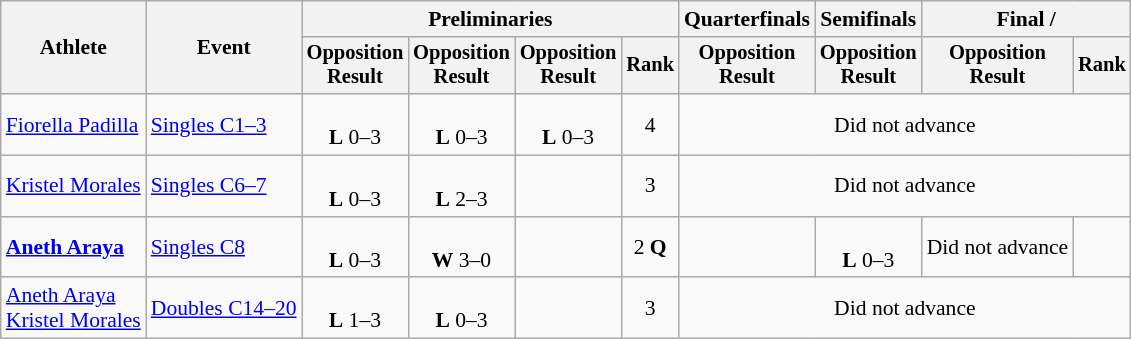<table class=wikitable style="font-size:90%">
<tr>
<th rowspan="2">Athlete</th>
<th rowspan="2">Event</th>
<th colspan="4">Preliminaries</th>
<th>Quarterfinals</th>
<th>Semifinals</th>
<th colspan="2">Final / </th>
</tr>
<tr style="font-size:95%">
<th>Opposition<br>Result</th>
<th>Opposition<br>Result</th>
<th>Opposition<br>Result</th>
<th>Rank</th>
<th>Opposition<br>Result</th>
<th>Opposition<br>Result</th>
<th>Opposition<br>Result</th>
<th>Rank</th>
</tr>
<tr align=center>
<td align=left><a href='#'>Fiorella Padilla</a></td>
<td align=left><a href='#'>Singles C1–3</a></td>
<td><br><strong>L</strong> 0–3</td>
<td><br><strong>L</strong> 0–3</td>
<td><br><strong>L</strong> 0–3</td>
<td>4</td>
<td colspan=4>Did not advance</td>
</tr>
<tr align=center>
<td align=left><a href='#'>Kristel Morales</a></td>
<td align=left><a href='#'>Singles C6–7</a></td>
<td><br><strong>L</strong> 0–3</td>
<td><br><strong>L</strong> 2–3</td>
<td></td>
<td>3</td>
<td colspan=4>Did not advance</td>
</tr>
<tr align=center>
<td align=left><strong><a href='#'>Aneth Araya</a></strong></td>
<td align=left><a href='#'>Singles C8</a></td>
<td><br><strong>L</strong> 0–3</td>
<td><br><strong>W</strong> 3–0</td>
<td></td>
<td>2 <strong>Q</strong></td>
<td></td>
<td><br><strong>L</strong> 0–3</td>
<td>Did not advance</td>
<td></td>
</tr>
<tr align=center>
<td align=left><a href='#'>Aneth Araya</a><br><a href='#'>Kristel Morales</a></td>
<td align=left><a href='#'>Doubles C14–20</a></td>
<td><br><strong>L</strong> 1–3</td>
<td><br><strong>L</strong> 0–3</td>
<td></td>
<td>3</td>
<td colspan=4>Did not advance</td>
</tr>
</table>
